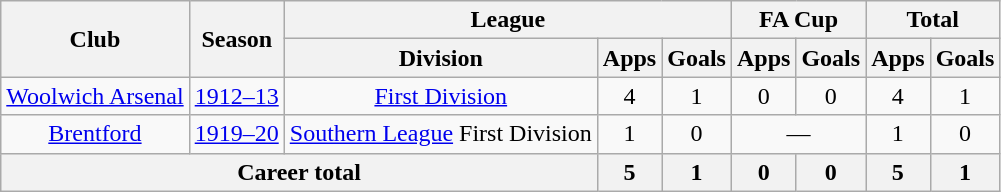<table class="wikitable" style="text-align: center;">
<tr>
<th rowspan="2">Club</th>
<th rowspan="2">Season</th>
<th colspan="3">League</th>
<th colspan="2">FA Cup</th>
<th colspan="2">Total</th>
</tr>
<tr>
<th>Division</th>
<th>Apps</th>
<th>Goals</th>
<th>Apps</th>
<th>Goals</th>
<th>Apps</th>
<th>Goals</th>
</tr>
<tr>
<td><a href='#'>Woolwich Arsenal</a></td>
<td><a href='#'>1912–13</a></td>
<td><a href='#'>First Division</a></td>
<td>4</td>
<td>1</td>
<td>0</td>
<td>0</td>
<td>4</td>
<td>1</td>
</tr>
<tr>
<td><a href='#'>Brentford</a></td>
<td><a href='#'>1919–20</a></td>
<td><a href='#'>Southern League</a> First Division</td>
<td>1</td>
<td>0</td>
<td colspan="2">—</td>
<td>1</td>
<td>0</td>
</tr>
<tr>
<th colspan="3">Career total</th>
<th>5</th>
<th>1</th>
<th>0</th>
<th>0</th>
<th>5</th>
<th>1</th>
</tr>
</table>
